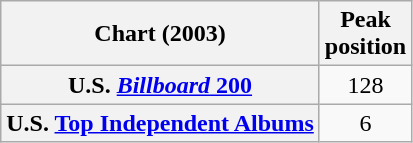<table class="wikitable sortable plainrowheaders">
<tr>
<th scope="col">Chart (2003)</th>
<th scope="col">Peak<br>position</th>
</tr>
<tr>
<th scope="row">U.S. <a href='#'><em>Billboard</em> 200</a></th>
<td align="center">128</td>
</tr>
<tr>
<th scope="row">U.S. <a href='#'>Top Independent Albums</a></th>
<td align="center">6</td>
</tr>
</table>
